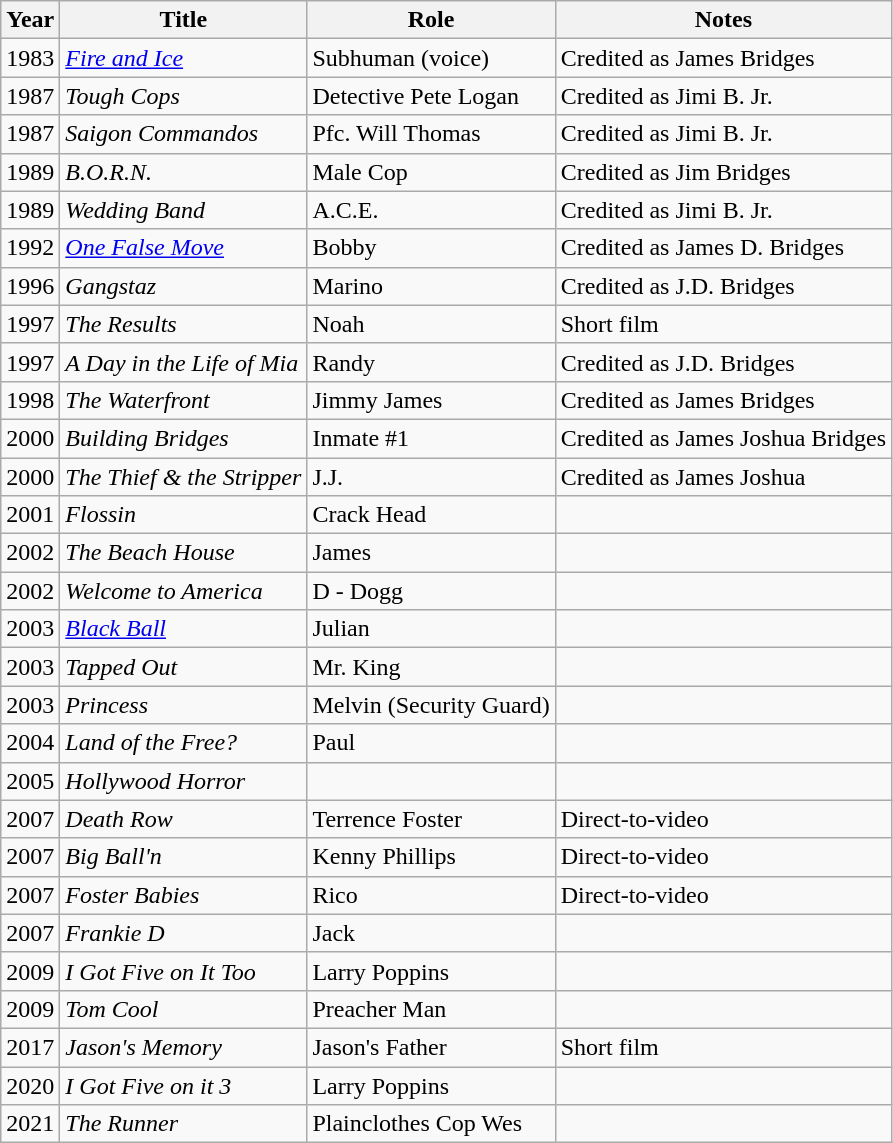<table class="wikitable sortable">
<tr>
<th>Year</th>
<th>Title</th>
<th>Role</th>
<th>Notes</th>
</tr>
<tr>
<td>1983</td>
<td><em><a href='#'>Fire and Ice</a></em></td>
<td>Subhuman (voice)</td>
<td>Credited as James Bridges</td>
</tr>
<tr>
<td>1987</td>
<td><em>Tough Cops</em></td>
<td>Detective Pete Logan</td>
<td>Credited as Jimi B. Jr.</td>
</tr>
<tr>
<td>1987</td>
<td><em>Saigon Commandos</em></td>
<td>Pfc. Will Thomas</td>
<td>Credited as Jimi B. Jr.</td>
</tr>
<tr>
<td>1989</td>
<td><em>B.O.R.N.</em></td>
<td>Male Cop</td>
<td>Credited as Jim Bridges</td>
</tr>
<tr>
<td>1989</td>
<td><em>Wedding Band</em></td>
<td>A.C.E.</td>
<td>Credited as Jimi B. Jr.</td>
</tr>
<tr>
<td>1992</td>
<td><em><a href='#'>One False Move</a></em></td>
<td>Bobby</td>
<td>Credited as James D. Bridges</td>
</tr>
<tr>
<td>1996</td>
<td><em>Gangstaz</em></td>
<td>Marino</td>
<td>Credited as J.D. Bridges</td>
</tr>
<tr>
<td>1997</td>
<td><em>The Results</em></td>
<td>Noah</td>
<td>Short film</td>
</tr>
<tr>
<td>1997</td>
<td><em>A Day in the Life of Mia</em></td>
<td>Randy</td>
<td>Credited as J.D. Bridges</td>
</tr>
<tr>
<td>1998</td>
<td><em>The Waterfront</em></td>
<td>Jimmy James</td>
<td>Credited as James Bridges</td>
</tr>
<tr>
<td>2000</td>
<td><em>Building Bridges</em></td>
<td>Inmate #1</td>
<td>Credited as James Joshua Bridges</td>
</tr>
<tr>
<td>2000</td>
<td><em>The Thief & the Stripper</em></td>
<td>J.J.</td>
<td>Credited as James Joshua</td>
</tr>
<tr>
<td>2001</td>
<td><em>Flossin</em></td>
<td>Crack Head</td>
<td></td>
</tr>
<tr>
<td>2002</td>
<td><em>The Beach House</em></td>
<td>James</td>
<td></td>
</tr>
<tr>
<td>2002</td>
<td><em>Welcome to America</em></td>
<td>D - Dogg</td>
<td></td>
</tr>
<tr>
<td>2003</td>
<td><em><a href='#'>Black Ball</a></em></td>
<td>Julian</td>
<td></td>
</tr>
<tr>
<td>2003</td>
<td><em>Tapped Out</em></td>
<td>Mr. King</td>
<td></td>
</tr>
<tr>
<td>2003</td>
<td><em>Princess</em></td>
<td>Melvin (Security Guard)</td>
<td></td>
</tr>
<tr>
<td>2004</td>
<td><em>Land of the Free?</em></td>
<td>Paul</td>
<td></td>
</tr>
<tr>
<td>2005</td>
<td><em>Hollywood Horror</em></td>
<td></td>
<td></td>
</tr>
<tr>
<td>2007</td>
<td><em>Death Row</em></td>
<td>Terrence Foster</td>
<td>Direct-to-video</td>
</tr>
<tr>
<td>2007</td>
<td><em>Big Ball'n</em></td>
<td>Kenny Phillips</td>
<td>Direct-to-video</td>
</tr>
<tr>
<td>2007</td>
<td><em>Foster Babies</em></td>
<td>Rico</td>
<td>Direct-to-video</td>
</tr>
<tr>
<td>2007</td>
<td><em>Frankie D</em></td>
<td>Jack</td>
<td></td>
</tr>
<tr>
<td>2009</td>
<td><em>I Got Five on It Too</em></td>
<td>Larry Poppins</td>
<td></td>
</tr>
<tr>
<td>2009</td>
<td><em>Tom Cool</em></td>
<td>Preacher Man</td>
<td></td>
</tr>
<tr>
<td>2017</td>
<td><em>Jason's Memory</em></td>
<td>Jason's Father</td>
<td>Short film</td>
</tr>
<tr>
<td>2020</td>
<td><em>I Got Five on it 3</em></td>
<td>Larry Poppins</td>
<td></td>
</tr>
<tr>
<td>2021</td>
<td><em>The Runner</em></td>
<td>Plainclothes Cop Wes</td>
<td></td>
</tr>
</table>
